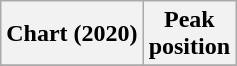<table class="wikitable sortable plainrowheaders" style="text-align:center">
<tr>
<th scope="col">Chart (2020)</th>
<th scope="col">Peak<br>position</th>
</tr>
<tr>
</tr>
</table>
